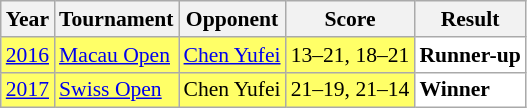<table class="sortable wikitable" style="font-size: 90%;">
<tr>
<th>Year</th>
<th>Tournament</th>
<th>Opponent</th>
<th>Score</th>
<th>Result</th>
</tr>
<tr style="background:#FFFF67">
<td align="center"><a href='#'>2016</a></td>
<td align="left"><a href='#'>Macau Open</a></td>
<td align="left"> <a href='#'>Chen Yufei</a></td>
<td align="left">13–21, 18–21</td>
<td style="text-align:left; background:white"> <strong>Runner-up</strong></td>
</tr>
<tr style="background:#FFFF67">
<td align="center"><a href='#'>2017</a></td>
<td align="left"><a href='#'>Swiss Open</a></td>
<td align="left"> Chen Yufei</td>
<td align="left">21–19, 21–14</td>
<td style="text-align:left; background:white"> <strong>Winner</strong></td>
</tr>
</table>
